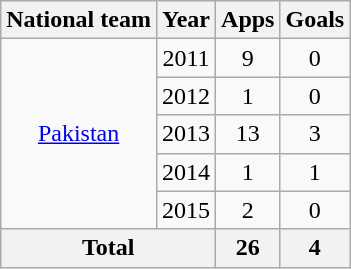<table class="wikitable" style="text-align:center">
<tr>
<th>National team</th>
<th>Year</th>
<th>Apps</th>
<th>Goals</th>
</tr>
<tr>
<td rowspan="5"><a href='#'>Pakistan</a></td>
<td>2011</td>
<td>9</td>
<td>0</td>
</tr>
<tr>
<td>2012</td>
<td>1</td>
<td>0</td>
</tr>
<tr>
<td>2013</td>
<td>13</td>
<td>3</td>
</tr>
<tr>
<td>2014</td>
<td>1</td>
<td>1</td>
</tr>
<tr>
<td>2015</td>
<td>2</td>
<td>0</td>
</tr>
<tr>
<th colspan=2>Total</th>
<th>26</th>
<th>4</th>
</tr>
</table>
